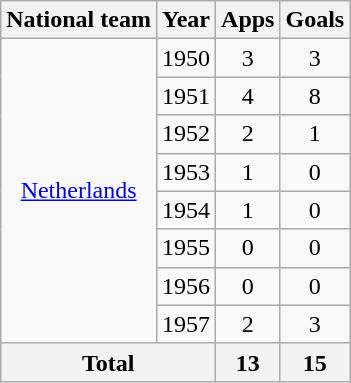<table class="wikitable" style="text-align:center">
<tr>
<th>National team</th>
<th>Year</th>
<th>Apps</th>
<th>Goals</th>
</tr>
<tr>
<td rowspan="8"><a href='#'>Netherlands</a></td>
<td>1950</td>
<td>3</td>
<td>3</td>
</tr>
<tr>
<td>1951</td>
<td>4</td>
<td>8</td>
</tr>
<tr>
<td>1952</td>
<td>2</td>
<td>1</td>
</tr>
<tr>
<td>1953</td>
<td>1</td>
<td>0</td>
</tr>
<tr>
<td>1954</td>
<td>1</td>
<td>0</td>
</tr>
<tr>
<td>1955</td>
<td>0</td>
<td>0</td>
</tr>
<tr>
<td>1956</td>
<td>0</td>
<td>0</td>
</tr>
<tr>
<td>1957</td>
<td>2</td>
<td>3</td>
</tr>
<tr>
<th colspan="2">Total</th>
<th>13</th>
<th>15</th>
</tr>
</table>
